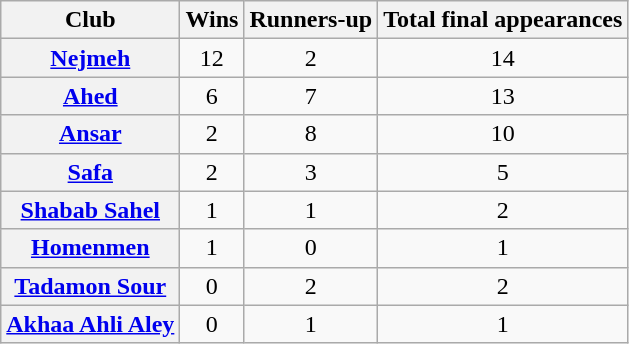<table class="wikitable sortable plainrowheaders" style="text-align:center">
<tr>
<th scope="col">Club</th>
<th scope="col">Wins</th>
<th scope="col">Runners-up</th>
<th scope="col">Total final appearances</th>
</tr>
<tr>
<th scope="row"><a href='#'>Nejmeh</a></th>
<td>12</td>
<td>2</td>
<td>14</td>
</tr>
<tr>
<th scope="row"><a href='#'>Ahed</a></th>
<td>6</td>
<td>7</td>
<td>13</td>
</tr>
<tr>
<th scope="row"><a href='#'>Ansar</a></th>
<td>2</td>
<td>8</td>
<td>10</td>
</tr>
<tr>
<th scope="row"><a href='#'>Safa</a></th>
<td>2</td>
<td>3</td>
<td>5</td>
</tr>
<tr>
<th scope="row"><a href='#'>Shabab Sahel</a></th>
<td>1</td>
<td>1</td>
<td>2</td>
</tr>
<tr>
<th scope="row"><a href='#'>Homenmen</a></th>
<td>1</td>
<td>0</td>
<td>1</td>
</tr>
<tr>
<th scope="row"><a href='#'>Tadamon Sour</a></th>
<td>0</td>
<td>2</td>
<td>2</td>
</tr>
<tr>
<th scope="row"><a href='#'>Akhaa Ahli Aley</a></th>
<td>0</td>
<td>1</td>
<td>1</td>
</tr>
</table>
